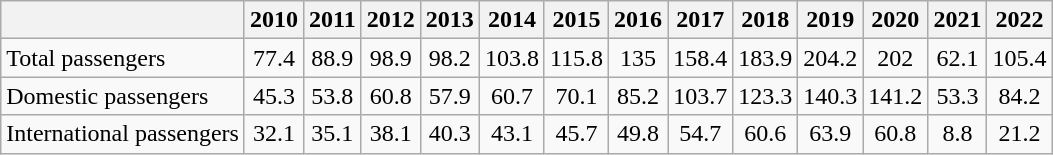<table class="wikitable" style="text-align:center;">
<tr>
<th></th>
<th>2010</th>
<th>2011</th>
<th>2012</th>
<th>2013</th>
<th>2014</th>
<th>2015</th>
<th>2016</th>
<th>2017</th>
<th>2018</th>
<th>2019</th>
<th>2020</th>
<th>2021</th>
<th>2022</th>
</tr>
<tr>
<td style="text-align:left;">Total passengers</td>
<td>77.4</td>
<td>88.9</td>
<td>98.9</td>
<td>98.2</td>
<td>103.8</td>
<td>115.8</td>
<td>135</td>
<td>158.4</td>
<td>183.9</td>
<td>204.2</td>
<td>202</td>
<td>62.1</td>
<td>105.4</td>
</tr>
<tr>
<td style="text-align:left;">Domestic passengers</td>
<td>45.3</td>
<td>53.8</td>
<td>60.8</td>
<td>57.9</td>
<td>60.7</td>
<td>70.1</td>
<td>85.2</td>
<td>103.7</td>
<td>123.3</td>
<td>140.3</td>
<td>141.2</td>
<td>53.3</td>
<td>84.2</td>
</tr>
<tr>
<td style="text-align:left;">International passengers</td>
<td>32.1</td>
<td>35.1</td>
<td>38.1</td>
<td>40.3</td>
<td>43.1</td>
<td>45.7</td>
<td>49.8</td>
<td>54.7</td>
<td>60.6</td>
<td>63.9</td>
<td>60.8</td>
<td>8.8</td>
<td>21.2</td>
</tr>
</table>
